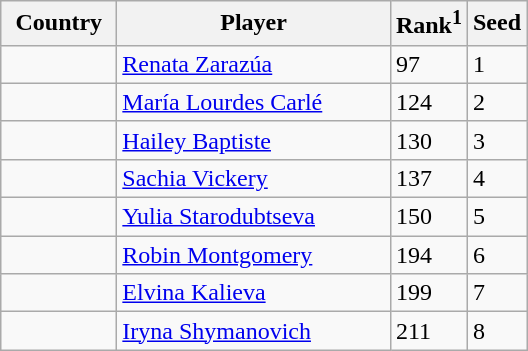<table class="sortable wikitable">
<tr>
<th width="70">Country</th>
<th width="175">Player</th>
<th>Rank<sup>1</sup></th>
<th>Seed</th>
</tr>
<tr>
<td></td>
<td><a href='#'>Renata Zarazúa</a></td>
<td>97</td>
<td>1</td>
</tr>
<tr>
<td></td>
<td><a href='#'>María Lourdes Carlé</a></td>
<td>124</td>
<td>2</td>
</tr>
<tr>
<td></td>
<td><a href='#'>Hailey Baptiste</a></td>
<td>130</td>
<td>3</td>
</tr>
<tr>
<td></td>
<td><a href='#'>Sachia Vickery</a></td>
<td>137</td>
<td>4</td>
</tr>
<tr>
<td></td>
<td><a href='#'>Yulia Starodubtseva</a></td>
<td>150</td>
<td>5</td>
</tr>
<tr>
<td></td>
<td><a href='#'>Robin Montgomery</a></td>
<td>194</td>
<td>6</td>
</tr>
<tr>
<td></td>
<td><a href='#'>Elvina Kalieva</a></td>
<td>199</td>
<td>7</td>
</tr>
<tr>
<td></td>
<td><a href='#'>Iryna Shymanovich</a></td>
<td>211</td>
<td>8</td>
</tr>
</table>
